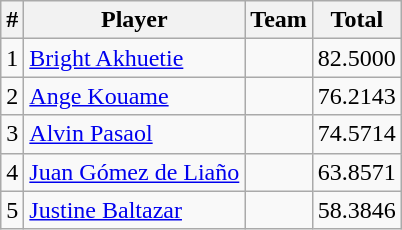<table class=wikitable>
<tr>
<th>#</th>
<th>Player</th>
<th>Team</th>
<th>Total</th>
</tr>
<tr>
<td>1</td>
<td> <a href='#'>Bright Akhuetie</a></td>
<td></td>
<td>82.5000</td>
</tr>
<tr>
<td>2</td>
<td> <a href='#'>Ange Kouame</a></td>
<td></td>
<td>76.2143</td>
</tr>
<tr>
<td>3</td>
<td> <a href='#'>Alvin Pasaol</a></td>
<td></td>
<td>74.5714</td>
</tr>
<tr>
<td>4</td>
<td> <a href='#'>Juan Gómez de Liaño</a></td>
<td></td>
<td>63.8571</td>
</tr>
<tr>
<td>5</td>
<td> <a href='#'>Justine Baltazar</a></td>
<td></td>
<td>58.3846</td>
</tr>
</table>
